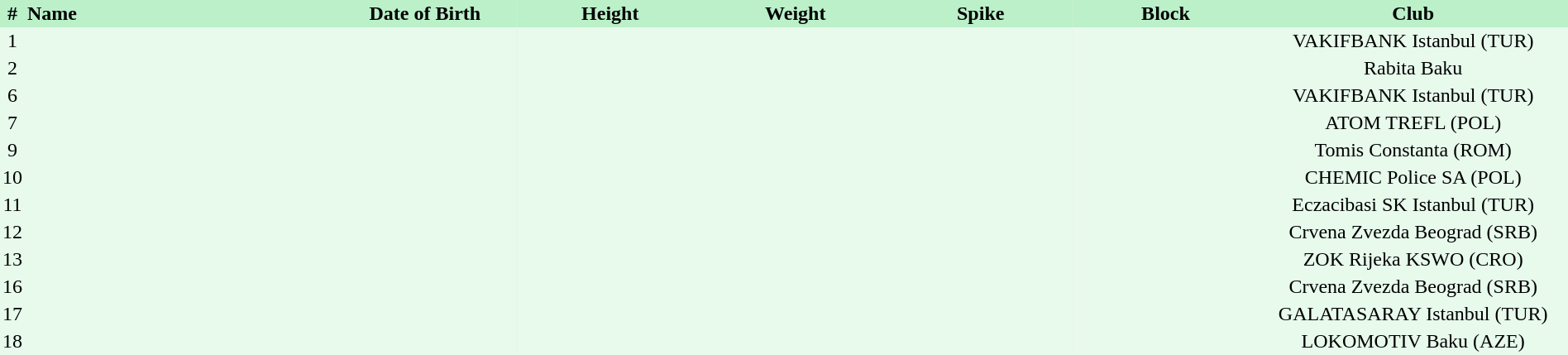<table border=0 cellpadding=2 cellspacing=0  |- bgcolor=#FFECCE style=text-align:center; font-size:90%; width=100%>
<tr bgcolor=#BBF0C9>
<th>#</th>
<th align=left width=20%>Name</th>
<th width=12%>Date of Birth</th>
<th width=12%>Height</th>
<th width=12%>Weight</th>
<th width=12%>Spike</th>
<th width=12%>Block</th>
<th width=20%>Club</th>
</tr>
<tr bgcolor=#E7FAEC>
<td>1</td>
<td align=left></td>
<td align=right></td>
<td></td>
<td></td>
<td></td>
<td></td>
<td>VAKIFBANK Istanbul (TUR)</td>
</tr>
<tr bgcolor=#E7FAEC>
<td>2</td>
<td align=left></td>
<td align=right></td>
<td></td>
<td></td>
<td></td>
<td></td>
<td>Rabita Baku</td>
</tr>
<tr bgcolor=#E7FAEC>
<td>6</td>
<td align=left></td>
<td align=right></td>
<td></td>
<td></td>
<td></td>
<td></td>
<td>VAKIFBANK Istanbul (TUR)</td>
</tr>
<tr bgcolor=#E7FAEC>
<td>7</td>
<td align=left></td>
<td align=right></td>
<td></td>
<td></td>
<td></td>
<td></td>
<td>ATOM TREFL (POL)</td>
</tr>
<tr bgcolor=#E7FAEC>
<td>9</td>
<td align=left></td>
<td align=right></td>
<td></td>
<td></td>
<td></td>
<td></td>
<td>Tomis Constanta (ROM)</td>
</tr>
<tr bgcolor=#E7FAEC>
<td>10</td>
<td align=left></td>
<td align=right></td>
<td></td>
<td></td>
<td></td>
<td></td>
<td>CHEMIC Police SA (POL)</td>
</tr>
<tr bgcolor=#E7FAEC>
<td>11</td>
<td align=left></td>
<td align=right></td>
<td></td>
<td></td>
<td></td>
<td></td>
<td>Eczacibasi SK Istanbul (TUR)</td>
</tr>
<tr bgcolor=#E7FAEC>
<td>12</td>
<td align=left></td>
<td align=right></td>
<td></td>
<td></td>
<td></td>
<td></td>
<td>Crvena Zvezda Beograd (SRB)</td>
</tr>
<tr bgcolor=#E7FAEC>
<td>13</td>
<td align=left></td>
<td align=right></td>
<td></td>
<td></td>
<td></td>
<td></td>
<td>ZOK Rijeka KSWO (CRO)</td>
</tr>
<tr bgcolor=#E7FAEC>
<td>16</td>
<td align=left></td>
<td align=right></td>
<td></td>
<td></td>
<td></td>
<td></td>
<td>Crvena Zvezda Beograd (SRB)</td>
</tr>
<tr bgcolor=#E7FAEC>
<td>17</td>
<td align=left></td>
<td align=right></td>
<td></td>
<td></td>
<td></td>
<td></td>
<td>GALATASARAY Istanbul (TUR)</td>
</tr>
<tr bgcolor=#E7FAEC>
<td>18</td>
<td align=left></td>
<td align=right></td>
<td></td>
<td></td>
<td></td>
<td></td>
<td>LOKOMOTIV Baku (AZE)</td>
</tr>
</table>
